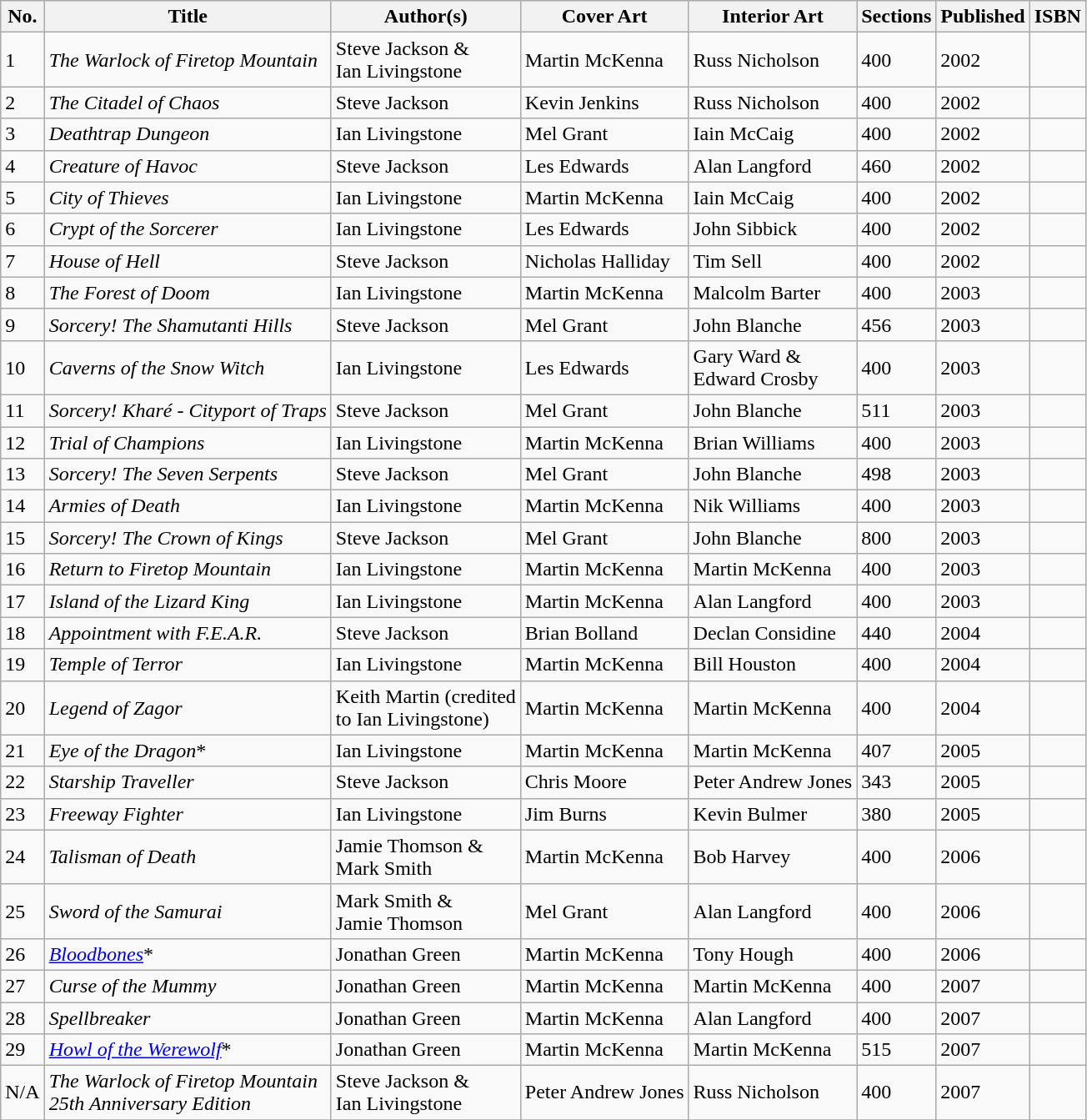<table class="wikitable sortable">
<tr>
<th>No.</th>
<th>Title</th>
<th>Author(s)</th>
<th>Cover Art</th>
<th>Interior Art</th>
<th>Sections</th>
<th>Published</th>
<th>ISBN</th>
</tr>
<tr>
<td>1</td>
<td><em>The Warlock of Firetop Mountain</em></td>
<td>Steve Jackson & <br> Ian Livingstone</td>
<td>Martin McKenna</td>
<td>Russ Nicholson</td>
<td>400</td>
<td>2002</td>
<td></td>
</tr>
<tr>
<td>2</td>
<td><em>The Citadel of Chaos</em></td>
<td>Steve Jackson</td>
<td>Kevin Jenkins</td>
<td>Russ Nicholson</td>
<td>400</td>
<td>2002</td>
<td></td>
</tr>
<tr>
<td>3</td>
<td><em>Deathtrap Dungeon</em></td>
<td>Ian Livingstone</td>
<td>Mel Grant</td>
<td>Iain McCaig</td>
<td>400</td>
<td>2002</td>
<td></td>
</tr>
<tr>
<td>4</td>
<td><em>Creature of Havoc</em></td>
<td>Steve Jackson</td>
<td>Les Edwards</td>
<td>Alan Langford</td>
<td>460</td>
<td>2002</td>
<td></td>
</tr>
<tr>
<td>5</td>
<td><em>City of Thieves</em></td>
<td>Ian Livingstone</td>
<td>Martin McKenna</td>
<td>Iain McCaig</td>
<td>400</td>
<td>2002</td>
<td></td>
</tr>
<tr>
<td>6</td>
<td><em>Crypt of the Sorcerer</em></td>
<td>Ian Livingstone</td>
<td>Les Edwards</td>
<td>John Sibbick</td>
<td>400</td>
<td>2002</td>
<td></td>
</tr>
<tr>
<td>7</td>
<td><em>House of Hell</em></td>
<td>Steve Jackson</td>
<td>Nicholas Halliday</td>
<td>Tim Sell</td>
<td>400</td>
<td>2002</td>
<td></td>
</tr>
<tr>
<td>8</td>
<td><em>The Forest of Doom</em></td>
<td>Ian Livingstone</td>
<td>Martin McKenna</td>
<td>Malcolm Barter</td>
<td>400</td>
<td>2003</td>
<td></td>
</tr>
<tr>
<td>9</td>
<td><em>Sorcery! The Shamutanti Hills</em></td>
<td>Steve Jackson</td>
<td>Mel Grant</td>
<td>John Blanche</td>
<td>456</td>
<td>2003</td>
<td></td>
</tr>
<tr>
<td>10</td>
<td><em>Caverns of the Snow Witch</em></td>
<td>Ian Livingstone</td>
<td>Les Edwards</td>
<td>Gary Ward & <br> Edward Crosby</td>
<td>400</td>
<td>2003</td>
<td></td>
</tr>
<tr>
<td>11</td>
<td><em>Sorcery! Kharé - Cityport of Traps</em></td>
<td>Steve Jackson</td>
<td>Mel Grant</td>
<td>John Blanche</td>
<td>511</td>
<td>2003</td>
<td></td>
</tr>
<tr>
<td>12</td>
<td><em>Trial of Champions</em></td>
<td>Ian Livingstone</td>
<td>Martin McKenna</td>
<td>Brian Williams</td>
<td>400</td>
<td>2003</td>
<td></td>
</tr>
<tr>
<td>13</td>
<td><em>Sorcery! The Seven Serpents</em></td>
<td>Steve Jackson</td>
<td>Mel Grant</td>
<td>John Blanche</td>
<td>498</td>
<td>2003</td>
<td></td>
</tr>
<tr>
<td>14</td>
<td><em>Armies of Death</em></td>
<td>Ian Livingstone</td>
<td>Martin McKenna</td>
<td>Nik Williams</td>
<td>400</td>
<td>2003</td>
<td></td>
</tr>
<tr>
<td>15</td>
<td><em>Sorcery! The Crown of Kings</em></td>
<td>Steve Jackson</td>
<td>Mel Grant</td>
<td>John Blanche</td>
<td>800</td>
<td>2003</td>
<td></td>
</tr>
<tr>
<td>16</td>
<td><em>Return to Firetop Mountain</em></td>
<td>Ian Livingstone</td>
<td>Martin McKenna</td>
<td>Martin McKenna</td>
<td>400</td>
<td>2003</td>
<td></td>
</tr>
<tr>
<td>17</td>
<td><em>Island of the Lizard King</em></td>
<td>Ian Livingstone</td>
<td>Martin McKenna</td>
<td>Alan Langford</td>
<td>400</td>
<td>2003</td>
<td></td>
</tr>
<tr>
<td>18</td>
<td><em>Appointment with F.E.A.R.</em></td>
<td>Steve Jackson</td>
<td>Brian Bolland</td>
<td>Declan Considine</td>
<td>440</td>
<td>2004</td>
<td></td>
</tr>
<tr>
<td>19</td>
<td><em>Temple of Terror</em></td>
<td>Ian Livingstone</td>
<td>Martin McKenna</td>
<td>Bill Houston</td>
<td>400</td>
<td>2004</td>
<td></td>
</tr>
<tr>
<td>20</td>
<td><em>Legend of Zagor</em></td>
<td>Keith Martin (credited <br> to Ian Livingstone)</td>
<td>Martin McKenna</td>
<td>Martin McKenna</td>
<td>400</td>
<td>2004</td>
<td></td>
</tr>
<tr>
<td>21</td>
<td><em>Eye of the Dragon</em>*</td>
<td>Ian Livingstone</td>
<td>Martin McKenna</td>
<td>Martin McKenna</td>
<td>407</td>
<td>2005</td>
<td></td>
</tr>
<tr>
<td>22</td>
<td><em>Starship Traveller</em></td>
<td>Steve Jackson</td>
<td>Chris Moore</td>
<td>Peter Andrew Jones</td>
<td>343</td>
<td>2005</td>
<td></td>
</tr>
<tr>
<td>23</td>
<td><em>Freeway Fighter</em></td>
<td>Ian Livingstone</td>
<td>Jim Burns</td>
<td>Kevin Bulmer</td>
<td>380</td>
<td>2005</td>
<td></td>
</tr>
<tr>
<td>24</td>
<td><em>Talisman of Death</em></td>
<td>Jamie Thomson & <br> Mark Smith</td>
<td>Martin McKenna</td>
<td>Bob Harvey</td>
<td>400</td>
<td>2006</td>
<td></td>
</tr>
<tr>
<td>25</td>
<td><em>Sword of the Samurai</em></td>
<td>Mark Smith & <br> Jamie Thomson</td>
<td>Mel Grant</td>
<td>Alan Langford</td>
<td>400</td>
<td>2006</td>
<td></td>
</tr>
<tr>
<td>26</td>
<td><em><a href='#'>Bloodbones</a></em>*</td>
<td>Jonathan Green</td>
<td>Martin McKenna</td>
<td>Tony Hough</td>
<td>400</td>
<td>2006</td>
<td></td>
</tr>
<tr>
<td>27</td>
<td><em>Curse of the Mummy</em></td>
<td>Jonathan Green</td>
<td>Martin McKenna</td>
<td>Martin McKenna</td>
<td>400</td>
<td>2007</td>
<td></td>
</tr>
<tr>
<td>28</td>
<td><em>Spellbreaker</em></td>
<td>Jonathan Green</td>
<td>Martin McKenna</td>
<td>Alan Langford</td>
<td>400</td>
<td>2007</td>
<td></td>
</tr>
<tr>
<td>29</td>
<td><em><a href='#'>Howl of the Werewolf</a></em>*</td>
<td>Jonathan Green</td>
<td>Martin McKenna</td>
<td>Martin McKenna</td>
<td>515</td>
<td>2007</td>
<td></td>
</tr>
<tr>
<td>N/A</td>
<td><em>The Warlock of Firetop Mountain<br>25th Anniversary Edition</em></td>
<td>Steve Jackson & <br> Ian Livingstone</td>
<td>Peter Andrew Jones</td>
<td>Russ Nicholson</td>
<td>400</td>
<td>2007</td>
<td></td>
</tr>
<tr>
</tr>
</table>
